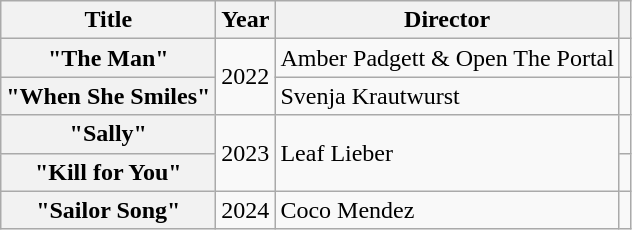<table class="wikitable plainrowheaders">
<tr>
<th scope="col">Title</th>
<th scope="col">Year</th>
<th scope="col">Director</th>
<th scope="col"></th>
</tr>
<tr>
<th scope="row">"The Man"</th>
<td rowspan="2">2022</td>
<td>Amber Padgett & Open The Portal</td>
<td></td>
</tr>
<tr>
<th scope="row">"When She Smiles"</th>
<td>Svenja Krautwurst</td>
<td></td>
</tr>
<tr>
<th scope="row">"Sally"</th>
<td rowspan="2">2023</td>
<td rowspan="2">Leaf Lieber</td>
<td></td>
</tr>
<tr>
<th scope="row">"Kill for You"</th>
<td></td>
</tr>
<tr>
<th scope="row">"Sailor Song"</th>
<td>2024</td>
<td>Coco Mendez</td>
<td></td>
</tr>
</table>
